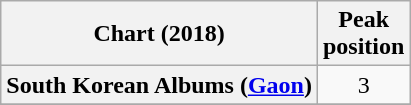<table class="wikitable plainrowheaders" style="text-align:center">
<tr>
<th scope="col">Chart (2018)</th>
<th scope="col">Peak<br> position</th>
</tr>
<tr>
<th scope="row">South Korean Albums (<a href='#'>Gaon</a>)</th>
<td>3</td>
</tr>
<tr>
</tr>
</table>
